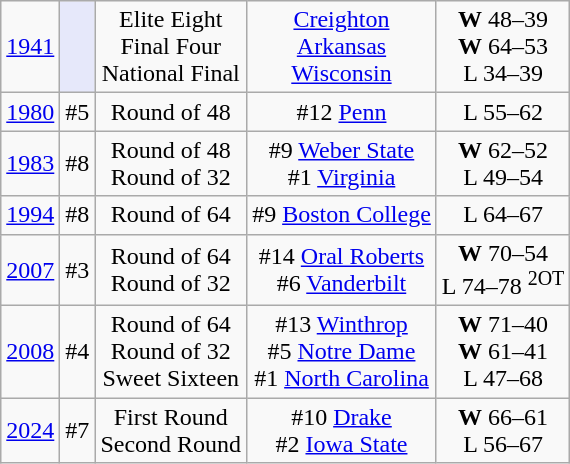<table class="wikitable">
<tr align="center">
<td><a href='#'>1941</a></td>
<td style="background:#E6E8FA;"></td>
<td>Elite Eight<br>Final Four<br>National Final</td>
<td><a href='#'>Creighton</a><br><a href='#'>Arkansas</a><br><a href='#'>Wisconsin</a></td>
<td><strong>W</strong> 48–39<br><strong>W</strong> 64–53<br>L 34–39</td>
</tr>
<tr align="center">
<td><a href='#'>1980</a></td>
<td>#5</td>
<td>Round of 48</td>
<td>#12 <a href='#'>Penn</a></td>
<td>L 55–62</td>
</tr>
<tr align="center">
<td><a href='#'>1983</a></td>
<td>#8</td>
<td>Round of 48<br>Round of 32</td>
<td>#9 <a href='#'>Weber State</a><br>#1 <a href='#'>Virginia</a></td>
<td><strong>W</strong> 62–52<br>L 49–54</td>
</tr>
<tr align="center">
<td><a href='#'>1994</a></td>
<td>#8</td>
<td>Round of 64</td>
<td>#9 <a href='#'>Boston College</a></td>
<td>L 64–67</td>
</tr>
<tr align="center">
<td><a href='#'>2007</a></td>
<td>#3</td>
<td>Round of 64<br>Round of 32</td>
<td>#14 <a href='#'>Oral Roberts</a><br>#6 <a href='#'>Vanderbilt</a></td>
<td><strong>W</strong> 70–54<br>L 74–78 <sup>2OT</sup></td>
</tr>
<tr align="center">
<td><a href='#'>2008</a></td>
<td>#4</td>
<td>Round of 64<br>Round of 32<br>Sweet Sixteen</td>
<td>#13 <a href='#'>Winthrop</a><br>#5 <a href='#'>Notre Dame</a><br> #1 <a href='#'>North Carolina</a></td>
<td><strong>W</strong> 71–40<br><strong>W</strong> 61–41<br>L 47–68</td>
</tr>
<tr align="center">
<td><a href='#'>2024</a></td>
<td>#7</td>
<td>First Round<br>Second Round</td>
<td>#10 <a href='#'>Drake</a><br>#2 <a href='#'>Iowa State</a></td>
<td><strong>W</strong> 66–61<br>L 56–67</td>
</tr>
</table>
